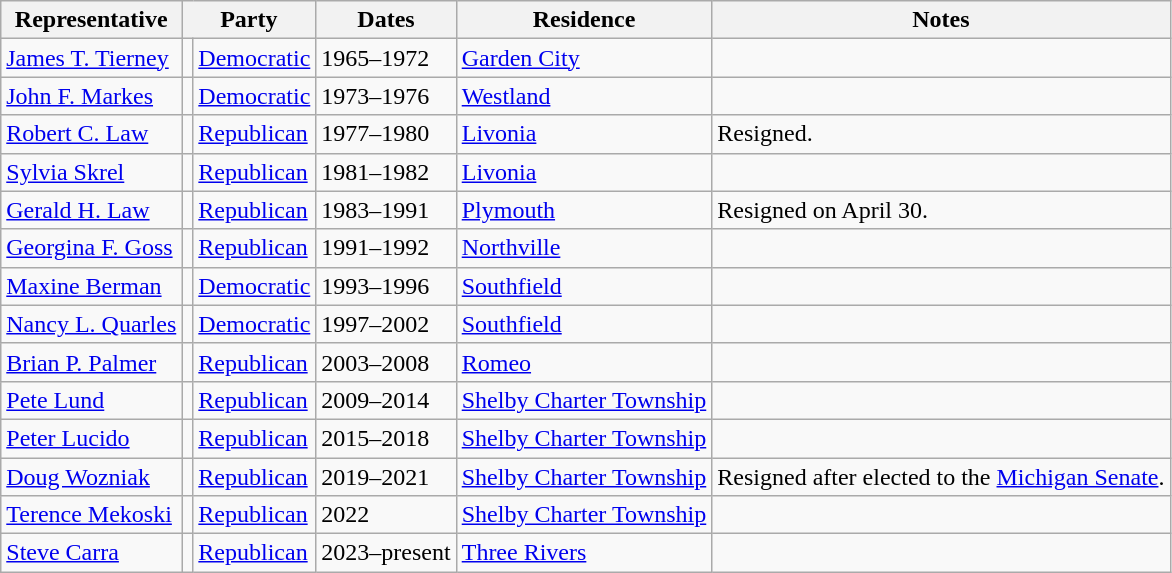<table class=wikitable>
<tr valign=bottom>
<th>Representative</th>
<th colspan="2">Party</th>
<th>Dates</th>
<th>Residence</th>
<th>Notes</th>
</tr>
<tr>
<td><a href='#'>James T. Tierney</a></td>
<td bgcolor=></td>
<td><a href='#'>Democratic</a></td>
<td>1965–1972</td>
<td><a href='#'>Garden City</a></td>
<td></td>
</tr>
<tr>
<td><a href='#'>John F. Markes</a></td>
<td bgcolor=></td>
<td><a href='#'>Democratic</a></td>
<td>1973–1976</td>
<td><a href='#'>Westland</a></td>
<td></td>
</tr>
<tr>
<td><a href='#'>Robert C. Law</a></td>
<td bgcolor=></td>
<td><a href='#'>Republican</a></td>
<td>1977–1980</td>
<td><a href='#'>Livonia</a></td>
<td>Resigned.</td>
</tr>
<tr>
<td><a href='#'>Sylvia Skrel</a></td>
<td bgcolor=></td>
<td><a href='#'>Republican</a></td>
<td>1981–1982</td>
<td><a href='#'>Livonia</a></td>
<td></td>
</tr>
<tr>
<td><a href='#'>Gerald H. Law</a></td>
<td bgcolor=></td>
<td><a href='#'>Republican</a></td>
<td>1983–1991</td>
<td><a href='#'>Plymouth</a></td>
<td>Resigned on April 30.</td>
</tr>
<tr>
<td><a href='#'>Georgina F. Goss</a></td>
<td bgcolor=></td>
<td><a href='#'>Republican</a></td>
<td>1991–1992</td>
<td><a href='#'>Northville</a></td>
<td></td>
</tr>
<tr>
<td><a href='#'>Maxine Berman</a></td>
<td bgcolor=></td>
<td><a href='#'>Democratic</a></td>
<td>1993–1996</td>
<td><a href='#'>Southfield</a></td>
<td></td>
</tr>
<tr>
<td><a href='#'>Nancy L. Quarles</a></td>
<td bgcolor=></td>
<td><a href='#'>Democratic</a></td>
<td>1997–2002</td>
<td><a href='#'>Southfield</a></td>
<td></td>
</tr>
<tr>
<td><a href='#'>Brian P. Palmer</a></td>
<td bgcolor=></td>
<td><a href='#'>Republican</a></td>
<td>2003–2008</td>
<td><a href='#'>Romeo</a></td>
<td></td>
</tr>
<tr>
<td><a href='#'>Pete Lund</a></td>
<td bgcolor=></td>
<td><a href='#'>Republican</a></td>
<td>2009–2014</td>
<td><a href='#'>Shelby Charter Township</a></td>
<td></td>
</tr>
<tr>
<td><a href='#'>Peter Lucido</a></td>
<td bgcolor=></td>
<td><a href='#'>Republican</a></td>
<td>2015–2018</td>
<td><a href='#'>Shelby Charter Township</a></td>
<td></td>
</tr>
<tr>
<td><a href='#'>Doug Wozniak</a></td>
<td bgcolor=></td>
<td><a href='#'>Republican</a></td>
<td>2019–2021</td>
<td><a href='#'>Shelby Charter Township</a></td>
<td>Resigned after elected to the <a href='#'>Michigan Senate</a>.</td>
</tr>
<tr>
<td><a href='#'>Terence Mekoski</a></td>
<td bgcolor=></td>
<td><a href='#'>Republican</a></td>
<td>2022</td>
<td><a href='#'>Shelby Charter Township</a></td>
<td></td>
</tr>
<tr>
<td><a href='#'>Steve Carra</a></td>
<td bgcolor=></td>
<td><a href='#'>Republican</a></td>
<td>2023–present</td>
<td><a href='#'>Three Rivers</a></td>
<td></td>
</tr>
</table>
